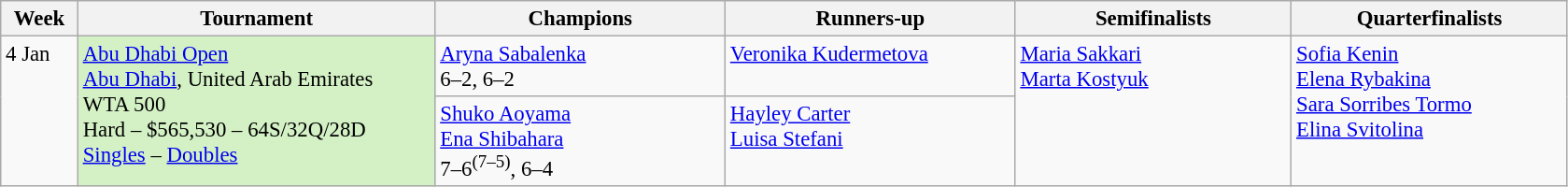<table class=wikitable style=font-size:95%>
<tr>
<th style="width:48px;">Week</th>
<th style="width:248px;">Tournament</th>
<th style="width:200px;">Champions</th>
<th style="width:200px;">Runners-up</th>
<th style="width:190px;">Semifinalists</th>
<th style="width:190px;">Quarterfinalists</th>
</tr>
<tr style="vertical-align:top">
<td rowspan=2>4 Jan</td>
<td style="background:#D4F1C5;" rowspan=2><a href='#'>Abu Dhabi Open</a> <br> <a href='#'>Abu Dhabi</a>, United Arab Emirates<br>WTA 500<br>Hard – $565,530 – 64S/32Q/28D <br><a href='#'>Singles</a> – <a href='#'>Doubles</a></td>
<td> <a href='#'>Aryna Sabalenka</a> <br> 6–2, 6–2</td>
<td> <a href='#'>Veronika Kudermetova</a></td>
<td rowspan=2> <a href='#'>Maria Sakkari</a><br>  <a href='#'>Marta Kostyuk</a></td>
<td rowspan=2> <a href='#'>Sofia Kenin</a> <br> <a href='#'>Elena Rybakina</a> <br>  <a href='#'>Sara Sorribes Tormo</a> <br>  <a href='#'>Elina Svitolina</a></td>
</tr>
<tr style="vertical-align:top">
<td> <a href='#'>Shuko Aoyama</a> <br>  <a href='#'>Ena Shibahara</a> <br> 7–6<sup>(7–5)</sup>, 6–4</td>
<td> <a href='#'>Hayley Carter</a> <br>  <a href='#'>Luisa Stefani</a></td>
</tr>
</table>
